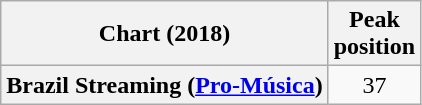<table class="wikitable sortable plainrowheaders" style="text-align:center">
<tr>
<th scope="col">Chart (2018)</th>
<th scope="col">Peak<br> position</th>
</tr>
<tr>
<th scope="row">Brazil Streaming (<a href='#'>Pro-Música</a>)</th>
<td>37</td>
</tr>
</table>
